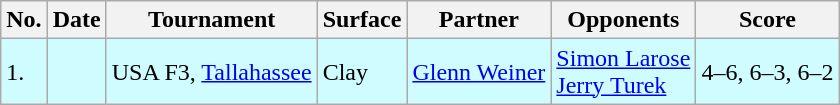<table class="sortable wikitable">
<tr>
<th>No.</th>
<th>Date</th>
<th>Tournament</th>
<th>Surface</th>
<th>Partner</th>
<th>Opponents</th>
<th class="unsortable">Score</th>
</tr>
<tr style="background:#cffcff;">
<td>1.</td>
<td></td>
<td>USA F3, <a href='#'>Tallahassee</a></td>
<td>Clay</td>
<td> <a href='#'>Glenn Weiner</a></td>
<td> <a href='#'>Simon Larose</a> <br>  <a href='#'>Jerry Turek</a></td>
<td>4–6, 6–3, 6–2</td>
</tr>
</table>
